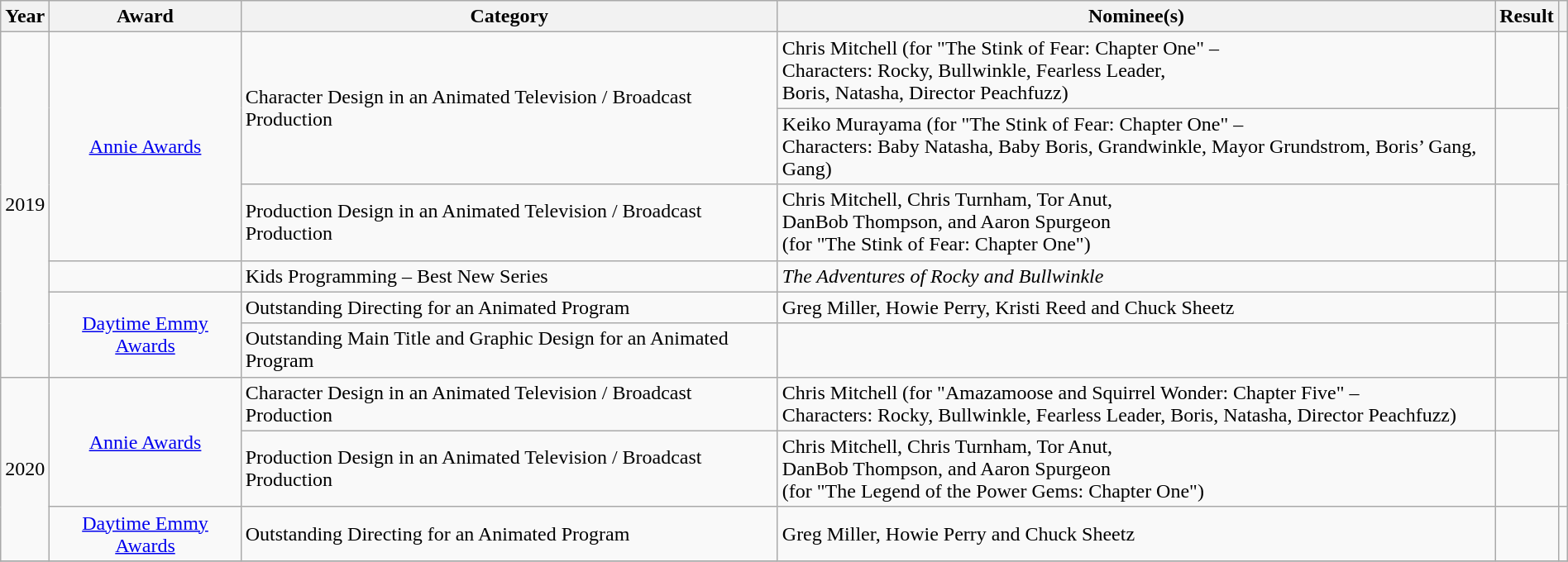<table class="wikitable sortable" style="width:100%">
<tr>
<th scope="col">Year</th>
<th scope="col">Award</th>
<th scope="col">Category</th>
<th scope="col">Nominee(s)</th>
<th scope="col">Result</th>
<th scope="col" class="unsortable"></th>
</tr>
<tr>
<td style="text-align:center" rowspan="6">2019</td>
<td style="text-align:center" rowspan="3"><a href='#'>Annie Awards</a></td>
<td rowspan="2">Character Design in an Animated Television / Broadcast Production</td>
<td>Chris Mitchell (for "The Stink of Fear: Chapter One" –<br>Characters: Rocky, Bullwinkle, Fearless Leader,<br>Boris, Natasha, Director Peachfuzz)</td>
<td></td>
<td style="text-align:center" rowspan="3"></td>
</tr>
<tr>
<td>Keiko Murayama (for "The Stink of Fear: Chapter One" –<br>Characters: Baby Natasha, Baby Boris, Grandwinkle, Mayor Grundstrom, Boris’ Gang, Gang)</td>
<td></td>
</tr>
<tr>
<td>Production Design in an Animated Television / Broadcast Production</td>
<td>Chris Mitchell, Chris Turnham, Tor Anut,<br>DanBob Thompson, and Aaron Spurgeon<br>(for "The Stink of Fear: Chapter One")</td>
<td></td>
</tr>
<tr>
<td style="text-align:center"></td>
<td>Kids Programming – Best New Series</td>
<td><em>The Adventures of Rocky and Bullwinkle</em></td>
<td></td>
<td style="text-align:center"></td>
</tr>
<tr>
<td style="text-align:center" rowspan="2"><a href='#'>Daytime Emmy Awards</a></td>
<td>Outstanding Directing for an Animated Program</td>
<td>Greg Miller, Howie Perry, Kristi Reed and Chuck Sheetz</td>
<td></td>
<td style="text-align:center" rowspan="2"></td>
</tr>
<tr>
<td>Outstanding Main Title and Graphic Design for an Animated Program</td>
<td></td>
<td></td>
</tr>
<tr>
<td style="text-align:center" rowspan="3">2020</td>
<td style="text-align:center" rowspan="2"><a href='#'>Annie Awards</a></td>
<td>Character Design in an Animated Television / Broadcast Production</td>
<td>Chris Mitchell (for "Amazamoose and Squirrel Wonder: Chapter Five" –<br>Characters: Rocky, Bullwinkle, Fearless Leader, Boris, Natasha, Director Peachfuzz)</td>
<td></td>
<td style="text-align:center" rowspan="2"></td>
</tr>
<tr>
<td>Production Design in an Animated Television / Broadcast Production</td>
<td>Chris Mitchell, Chris Turnham, Tor Anut,<br>DanBob Thompson, and Aaron Spurgeon<br>(for "The Legend of the Power Gems: Chapter One")</td>
<td></td>
</tr>
<tr>
<td style="text-align:center"><a href='#'>Daytime Emmy Awards</a></td>
<td>Outstanding Directing for an Animated Program</td>
<td>Greg Miller, Howie Perry and Chuck Sheetz</td>
<td></td>
<td style="text-align:center"></td>
</tr>
<tr>
</tr>
</table>
